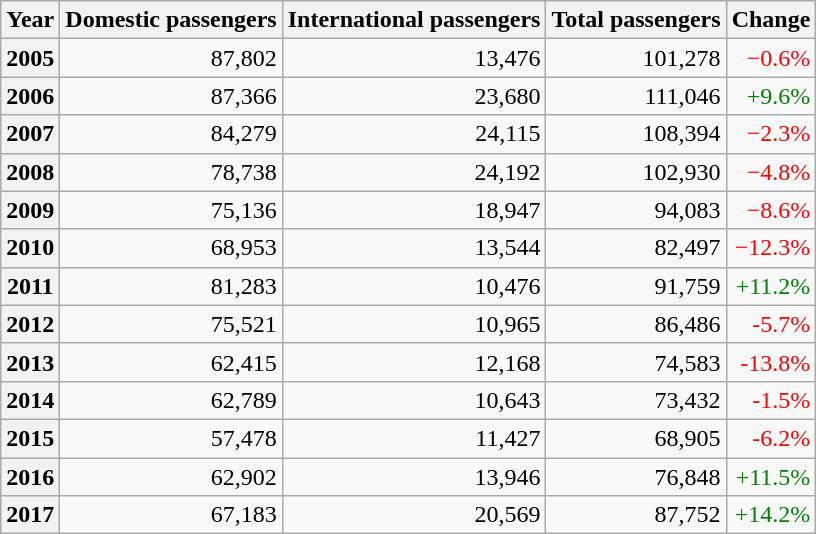<table class="wikitable" style="text-align: right;">
<tr>
<th>Year</th>
<th>Domestic passengers</th>
<th>International passengers</th>
<th>Total passengers</th>
<th>Change</th>
</tr>
<tr>
<th>2005</th>
<td>87,802</td>
<td>13,476</td>
<td>101,278</td>
<td style="color:red">−0.6% </td>
</tr>
<tr>
<th>2006</th>
<td>87,366</td>
<td>23,680</td>
<td>111,046</td>
<td style="color:green">+9.6% </td>
</tr>
<tr>
<th>2007</th>
<td>84,279</td>
<td>24,115</td>
<td>108,394</td>
<td style="color:red">−2.3% </td>
</tr>
<tr>
<th>2008</th>
<td>78,738</td>
<td>24,192</td>
<td>102,930</td>
<td style="color:red">−4.8% </td>
</tr>
<tr>
<th>2009</th>
<td>75,136</td>
<td>18,947</td>
<td>94,083</td>
<td style="color:red">−8.6% </td>
</tr>
<tr>
<th>2010</th>
<td>68,953</td>
<td>13,544</td>
<td>82,497</td>
<td style="color:red">−12.3% </td>
</tr>
<tr>
<th>2011</th>
<td>81,283</td>
<td>10,476</td>
<td>91,759</td>
<td style="color:green">+11.2% </td>
</tr>
<tr>
<th>2012</th>
<td>75,521</td>
<td>10,965</td>
<td>86,486</td>
<td style="color:red">-5.7% </td>
</tr>
<tr>
<th>2013</th>
<td>62,415</td>
<td>12,168</td>
<td>74,583</td>
<td style="color:red">-13.8% </td>
</tr>
<tr>
<th>2014</th>
<td>62,789</td>
<td>10,643</td>
<td>73,432</td>
<td style="color:red">-1.5% </td>
</tr>
<tr>
<th>2015</th>
<td>57,478</td>
<td>11,427</td>
<td>68,905</td>
<td style="color:red">-6.2% </td>
</tr>
<tr>
<th>2016</th>
<td>62,902</td>
<td>13,946</td>
<td>76,848</td>
<td style="color:green">+11.5% </td>
</tr>
<tr>
<th>2017</th>
<td>67,183</td>
<td>20,569</td>
<td>87,752</td>
<td style="color:green">+14.2% </td>
</tr>
</table>
